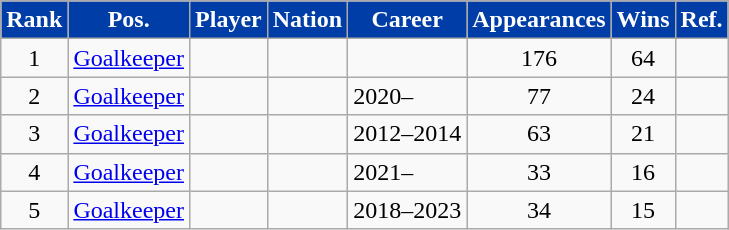<table class="wikitable sortable" style="text-align:center;">
<tr>
<th style="background:#003DA6; color:white;" scope="col">Rank</th>
<th style="background:#003DA6; color:white;" scope="col">Pos.</th>
<th style="background:#003DA6; color:white;" scope="col">Player</th>
<th style="background:#003DA6; color:white;" scope="col">Nation</th>
<th style="background:#003DA6; color:white;" scope="col">Career</th>
<th style="background:#003DA6; color:white;" scope="col">Appearances</th>
<th style="background:#003DA6; color:white;" scope="col">Wins</th>
<th style="background:#003DA6; color:white;" scope="col">Ref.</th>
</tr>
<tr>
<td>1</td>
<td align="left"><a href='#'>Goalkeeper</a></td>
<td align="left"></td>
<td align="left"></td>
<td align="left"></td>
<td>176</td>
<td>64</td>
<td></td>
</tr>
<tr>
<td>2</td>
<td align="left"><a href='#'>Goalkeeper</a></td>
<td align="left"><strong></strong></td>
<td align="left"></td>
<td align="left">2020–</td>
<td>77</td>
<td>24</td>
<td></td>
</tr>
<tr>
<td>3</td>
<td align="left"><a href='#'>Goalkeeper</a></td>
<td align="left"></td>
<td align="left"></td>
<td align="left">2012–2014</td>
<td>63</td>
<td>21</td>
<td></td>
</tr>
<tr>
<td>4</td>
<td align="left"><a href='#'>Goalkeeper</a></td>
<td align="left"><strong></strong></td>
<td align="left"></td>
<td align="left">2021–</td>
<td>33</td>
<td>16</td>
<td></td>
</tr>
<tr>
<td>5</td>
<td align="left"><a href='#'>Goalkeeper</a></td>
<td align="left"></td>
<td align="left"></td>
<td align="left">2018–2023</td>
<td>34</td>
<td>15</td>
<td></td>
</tr>
</table>
